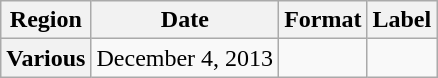<table class="wikitable plainrowheaders">
<tr>
<th scope="col">Region</th>
<th scope="col">Date</th>
<th scope="col">Format</th>
<th scope="col">Label</th>
</tr>
<tr>
<th scope="row">Various</th>
<td>December 4, 2013</td>
<td></td>
<td></td>
</tr>
</table>
